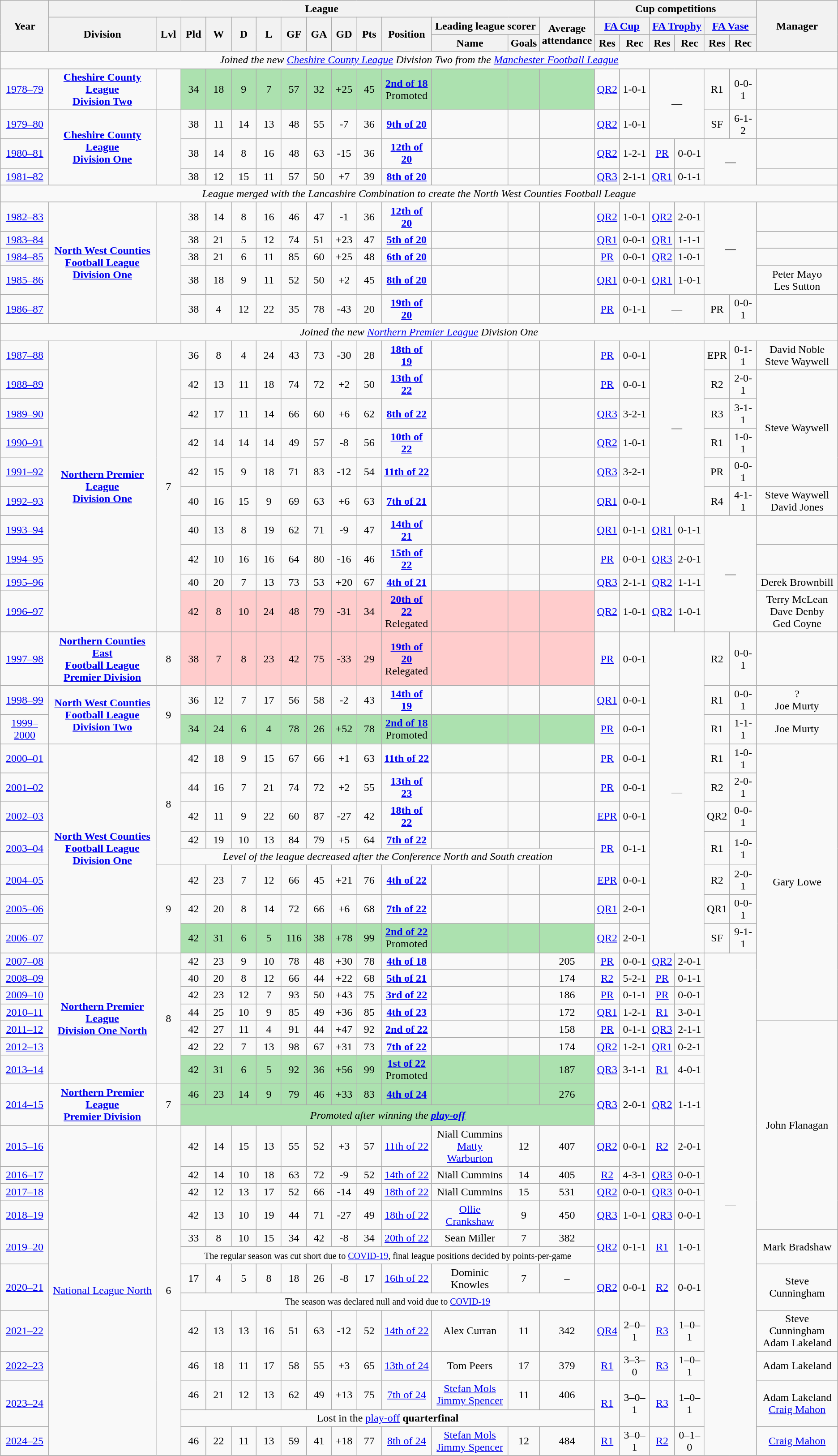<table class="wikitable" style="text-align:center">
<tr>
<th rowspan=3>Year</th>
<th colspan=14>League</th>
<th colspan=6>Cup competitions</th>
<th rowspan=3>Manager</th>
</tr>
<tr>
<th rowspan=2>Division</th>
<th rowspan=2 width=30><abbr>Lvl</abbr></th>
<th rowspan=2 width=30><abbr>Pld</abbr></th>
<th rowspan=2 width=30><abbr>W</abbr></th>
<th rowspan=2 width=30><abbr>D</abbr></th>
<th rowspan=2 width=30><abbr>L</abbr></th>
<th rowspan=2 width=30><abbr>GF</abbr></th>
<th rowspan=2 width=30><abbr>GA</abbr></th>
<th rowspan=2 width=30><abbr>GD</abbr></th>
<th rowspan=2 width=30><abbr>Pts</abbr></th>
<th rowspan=2>Position</th>
<th colspan=2>Leading league scorer</th>
<th rowspan=2>Average<br>attendance</th>
<th colspan=2><a href='#'>FA Cup</a></th>
<th colspan=2><a href='#'>FA Trophy</a></th>
<th colspan=2><a href='#'>FA Vase</a></th>
</tr>
<tr>
<th>Name</th>
<th>Goals</th>
<th><abbr>Res</abbr></th>
<th><abbr>Rec</abbr></th>
<th><abbr>Res</abbr></th>
<th><abbr>Rec</abbr></th>
<th><abbr>Res</abbr></th>
<th><abbr>Rec</abbr></th>
</tr>
<tr>
<td colspan=22><em>Joined the new <a href='#'>Cheshire County League</a> Division Two from the <a href='#'>Manchester Football League</a></em></td>
</tr>
<tr>
<td><a href='#'>1978–79</a></td>
<td><strong><a href='#'>Cheshire County League<br>Division Two</a></strong></td>
<td></td>
<td bgcolor=#ace1af>34</td>
<td bgcolor=#ace1af>18</td>
<td bgcolor=#ace1af>9</td>
<td bgcolor=#ace1af>7</td>
<td bgcolor=#ace1af>57</td>
<td bgcolor=#ace1af>32</td>
<td bgcolor=#ace1af>+25</td>
<td bgcolor=#ace1af>45</td>
<td bgcolor=#ace1af><strong><a href='#'>2nd of 18</a></strong><br>Promoted</td>
<td bgcolor=#ace1af></td>
<td bgcolor=#ace1af></td>
<td bgcolor=#ace1af></td>
<td><a href='#'>QR2</a></td>
<td>1-0-1</td>
<td rowspan=2 colspan=2>—</td>
<td>R1</td>
<td>0-0-1</td>
<td></td>
</tr>
<tr>
<td><a href='#'>1979–80</a></td>
<td rowspan=3><strong><a href='#'>Cheshire County League<br>Division One</a></strong></td>
<td rowspan=3></td>
<td>38</td>
<td>11</td>
<td>14</td>
<td>13</td>
<td>48</td>
<td>55</td>
<td>-7</td>
<td>36</td>
<td><strong><a href='#'>9th of 20</a></strong></td>
<td></td>
<td></td>
<td></td>
<td><a href='#'>QR2</a></td>
<td>1-0-1</td>
<td>SF</td>
<td>6-1-2</td>
<td></td>
</tr>
<tr>
<td><a href='#'>1980–81</a></td>
<td>38</td>
<td>14</td>
<td>8</td>
<td>16</td>
<td>48</td>
<td>63</td>
<td>-15</td>
<td>36</td>
<td><strong><a href='#'>12th of 20</a></strong></td>
<td></td>
<td></td>
<td></td>
<td><a href='#'>QR2</a></td>
<td>1-2-1</td>
<td><a href='#'>PR</a></td>
<td>0-0-1</td>
<td rowspan=2 colspan=2>—</td>
<td></td>
</tr>
<tr>
<td><a href='#'>1981–82</a></td>
<td>38</td>
<td>12</td>
<td>15</td>
<td>11</td>
<td>57</td>
<td>50</td>
<td>+7</td>
<td>39</td>
<td><strong><a href='#'>8th of 20</a></strong></td>
<td></td>
<td></td>
<td></td>
<td><a href='#'>QR3</a></td>
<td>2-1-1</td>
<td><a href='#'>QR1</a></td>
<td>0-1-1</td>
<td></td>
</tr>
<tr>
<td colspan=22><em>League merged with the Lancashire Combination to create the North West Counties Football League</em></td>
</tr>
<tr>
<td><a href='#'>1982–83</a></td>
<td rowspan=5><strong><a href='#'>North West Counties<br>Football League<br>Division One</a></strong></td>
<td rowspan=5></td>
<td>38</td>
<td>14</td>
<td>8</td>
<td>16</td>
<td>46</td>
<td>47</td>
<td>-1</td>
<td>36</td>
<td><strong><a href='#'>12th of 20</a></strong></td>
<td></td>
<td></td>
<td></td>
<td><a href='#'>QR2</a></td>
<td>1-0-1</td>
<td><a href='#'>QR2</a></td>
<td>2-0-1</td>
<td rowspan=4 colspan=2>—</td>
<td></td>
</tr>
<tr>
<td><a href='#'>1983–84</a></td>
<td>38</td>
<td>21</td>
<td>5</td>
<td>12</td>
<td>74</td>
<td>51</td>
<td>+23</td>
<td>47</td>
<td><strong><a href='#'>5th of 20</a></strong></td>
<td></td>
<td></td>
<td></td>
<td><a href='#'>QR1</a></td>
<td>0-0-1</td>
<td><a href='#'>QR1</a></td>
<td>1-1-1</td>
<td></td>
</tr>
<tr>
<td><a href='#'>1984–85</a></td>
<td>38</td>
<td>21</td>
<td>6</td>
<td>11</td>
<td>85</td>
<td>60</td>
<td>+25</td>
<td>48</td>
<td><strong><a href='#'>6th of 20</a></strong></td>
<td></td>
<td></td>
<td></td>
<td><a href='#'>PR</a></td>
<td>0-0-1</td>
<td><a href='#'>QR2</a></td>
<td>1-0-1</td>
<td></td>
</tr>
<tr>
<td><a href='#'>1985–86</a></td>
<td>38</td>
<td>18</td>
<td>9</td>
<td>11</td>
<td>52</td>
<td>50</td>
<td>+2</td>
<td>45</td>
<td><strong><a href='#'>8th of 20</a></strong></td>
<td></td>
<td></td>
<td></td>
<td><a href='#'>QR1</a></td>
<td>0-0-1</td>
<td><a href='#'>QR1</a></td>
<td>1-0-1</td>
<td>Peter Mayo<br>Les Sutton</td>
</tr>
<tr>
<td><a href='#'>1986–87</a></td>
<td>38</td>
<td>4</td>
<td>12</td>
<td>22</td>
<td>35</td>
<td>78</td>
<td>-43</td>
<td>20</td>
<td><strong><a href='#'>19th of 20</a></strong></td>
<td></td>
<td></td>
<td></td>
<td><a href='#'>PR</a></td>
<td>0-1-1</td>
<td colspan=2>—</td>
<td>PR</td>
<td>0-0-1</td>
<td></td>
</tr>
<tr>
<td colspan=22><em>Joined the new <a href='#'>Northern Premier League</a> Division One</em></td>
</tr>
<tr>
<td><a href='#'>1987–88</a></td>
<td rowspan=10><strong><a href='#'>Northern Premier League<br>Division One</a></strong></td>
<td rowspan=10>7</td>
<td>36</td>
<td>8</td>
<td>4</td>
<td>24</td>
<td>43</td>
<td>73</td>
<td>-30</td>
<td>28</td>
<td><strong><a href='#'>18th of 19</a></strong></td>
<td></td>
<td></td>
<td></td>
<td><a href='#'>PR</a></td>
<td>0-0-1</td>
<td rowspan=6 colspan=2>—</td>
<td>EPR</td>
<td>0-1-1</td>
<td>David Noble<br>Steve Waywell</td>
</tr>
<tr>
<td><a href='#'>1988–89</a></td>
<td>42</td>
<td>13</td>
<td>11</td>
<td>18</td>
<td>74</td>
<td>72</td>
<td>+2</td>
<td>50</td>
<td><strong><a href='#'>13th of 22</a></strong></td>
<td></td>
<td></td>
<td></td>
<td><a href='#'>PR</a></td>
<td>0-0-1</td>
<td>R2</td>
<td>2-0-1</td>
<td rowspan=4>Steve Waywell</td>
</tr>
<tr>
<td><a href='#'>1989–90</a></td>
<td>42</td>
<td>17</td>
<td>11</td>
<td>14</td>
<td>66</td>
<td>60</td>
<td>+6</td>
<td>62</td>
<td><strong><a href='#'>8th of 22</a></strong></td>
<td></td>
<td></td>
<td></td>
<td><a href='#'>QR3</a></td>
<td>3-2-1</td>
<td>R3</td>
<td>3-1-1</td>
</tr>
<tr>
<td><a href='#'>1990–91</a></td>
<td>42</td>
<td>14</td>
<td>14</td>
<td>14</td>
<td>49</td>
<td>57</td>
<td>-8</td>
<td>56</td>
<td><strong><a href='#'>10th of 22</a></strong></td>
<td></td>
<td></td>
<td></td>
<td><a href='#'>QR2</a></td>
<td>1-0-1</td>
<td>R1</td>
<td>1-0-1</td>
</tr>
<tr>
<td><a href='#'>1991–92</a></td>
<td>42</td>
<td>15</td>
<td>9</td>
<td>18</td>
<td>71</td>
<td>83</td>
<td>-12</td>
<td>54</td>
<td><strong><a href='#'>11th of 22</a></strong></td>
<td></td>
<td></td>
<td></td>
<td><a href='#'>QR3</a></td>
<td>3-2-1</td>
<td>PR</td>
<td>0-0-1</td>
</tr>
<tr>
<td><a href='#'>1992–93</a></td>
<td>40</td>
<td>16</td>
<td>15</td>
<td>9</td>
<td>69</td>
<td>63</td>
<td>+6</td>
<td>63</td>
<td><strong><a href='#'>7th of 21</a></strong></td>
<td></td>
<td></td>
<td></td>
<td><a href='#'>QR1</a></td>
<td>0-0-1</td>
<td>R4</td>
<td>4-1-1</td>
<td>Steve Waywell<br>David Jones</td>
</tr>
<tr>
<td><a href='#'>1993–94</a></td>
<td>40</td>
<td>13</td>
<td>8</td>
<td>19</td>
<td>62</td>
<td>71</td>
<td>-9</td>
<td>47</td>
<td><strong><a href='#'>14th of 21</a></strong></td>
<td></td>
<td></td>
<td></td>
<td><a href='#'>QR1</a></td>
<td>0-1-1</td>
<td><a href='#'>QR1</a></td>
<td>0-1-1</td>
<td rowspan=4 colspan=2>—</td>
<td></td>
</tr>
<tr>
<td><a href='#'>1994–95</a></td>
<td>42</td>
<td>10</td>
<td>16</td>
<td>16</td>
<td>64</td>
<td>80</td>
<td>-16</td>
<td>46</td>
<td><strong><a href='#'>15th of 22</a></strong></td>
<td></td>
<td></td>
<td></td>
<td><a href='#'>PR</a></td>
<td>0-0-1</td>
<td><a href='#'>QR3</a></td>
<td>2-0-1</td>
<td></td>
</tr>
<tr>
<td><a href='#'>1995–96</a></td>
<td>40</td>
<td>20</td>
<td>7</td>
<td>13</td>
<td>73</td>
<td>53</td>
<td>+20</td>
<td>67</td>
<td><strong><a href='#'>4th of 21</a></strong></td>
<td></td>
<td></td>
<td></td>
<td><a href='#'>QR3</a></td>
<td>2-1-1</td>
<td><a href='#'>QR2</a></td>
<td>1-1-1</td>
<td>Derek Brownbill</td>
</tr>
<tr>
<td><a href='#'>1996–97</a></td>
<td bgcolor=#ffcccc>42</td>
<td bgcolor=#ffcccc>8</td>
<td bgcolor=#ffcccc>10</td>
<td bgcolor=#ffcccc>24</td>
<td bgcolor=#ffcccc>48</td>
<td bgcolor=#ffcccc>79</td>
<td bgcolor=#ffcccc>-31</td>
<td bgcolor=#ffcccc>34</td>
<td bgcolor=#ffcccc><strong><a href='#'>20th of 22</a></strong><br>Relegated</td>
<td bgcolor=#ffcccc></td>
<td bgcolor=#ffcccc></td>
<td bgcolor=#ffcccc></td>
<td><a href='#'>QR2</a></td>
<td>1-0-1</td>
<td><a href='#'>QR2</a></td>
<td>1-0-1</td>
<td>Terry McLean<br>Dave Denby<br>Ged Coyne</td>
</tr>
<tr>
<td><a href='#'>1997–98</a></td>
<td><strong><a href='#'>Northern Counties East<br>Football League<br>Premier Division</a></strong></td>
<td>8</td>
<td bgcolor=#ffcccc>38</td>
<td bgcolor=#ffcccc>7</td>
<td bgcolor=#ffcccc>8</td>
<td bgcolor=#ffcccc>23</td>
<td bgcolor=#ffcccc>42</td>
<td bgcolor=#ffcccc>75</td>
<td bgcolor=#ffcccc>-33</td>
<td bgcolor=#ffcccc>29</td>
<td bgcolor=#ffcccc><strong><a href='#'>19th of 20</a></strong><br>Relegated</td>
<td bgcolor=#ffcccc></td>
<td bgcolor=#ffcccc></td>
<td bgcolor=#ffcccc></td>
<td><a href='#'>PR</a></td>
<td>0-0-1</td>
<td rowspan=11 colspan=2>—</td>
<td>R2</td>
<td>0-0-1</td>
<td></td>
</tr>
<tr>
<td><a href='#'>1998–99</a></td>
<td rowspan=2><strong><a href='#'>North West Counties<br>Football League<br>Division Two</a></strong></td>
<td rowspan=2>9</td>
<td>36</td>
<td>12</td>
<td>7</td>
<td>17</td>
<td>56</td>
<td>58</td>
<td>-2</td>
<td>43</td>
<td><strong><a href='#'>14th of 19</a></strong></td>
<td></td>
<td></td>
<td></td>
<td><a href='#'>QR1</a></td>
<td>0-0-1</td>
<td>R1</td>
<td>0-0-1</td>
<td>?<br>Joe Murty</td>
</tr>
<tr>
<td><a href='#'>1999–2000</a></td>
<td bgcolor=#ace1af>34</td>
<td bgcolor=#ace1af>24</td>
<td bgcolor=#ace1af>6</td>
<td bgcolor=#ace1af>4</td>
<td bgcolor=#ace1af>78</td>
<td bgcolor=#ace1af>26</td>
<td bgcolor=#ace1af>+52</td>
<td bgcolor=#ace1af>78</td>
<td bgcolor=#ace1af><strong><a href='#'>2nd of 18</a></strong><br>Promoted</td>
<td bgcolor=#ace1af></td>
<td bgcolor=#ace1af></td>
<td bgcolor=#ace1af></td>
<td><a href='#'>PR</a></td>
<td>0-0-1</td>
<td>R1</td>
<td>1-1-1</td>
<td>Joe Murty</td>
</tr>
<tr>
<td><a href='#'>2000–01</a></td>
<td rowspan=8><strong><a href='#'>North West Counties<br>Football League<br>Division One</a></strong></td>
<td rowspan=5>8</td>
<td>42</td>
<td>18</td>
<td>9</td>
<td>15</td>
<td>67</td>
<td>66</td>
<td>+1</td>
<td>63</td>
<td><strong><a href='#'>11th of 22</a></strong></td>
<td></td>
<td></td>
<td></td>
<td><a href='#'>PR</a></td>
<td>0-0-1</td>
<td>R1</td>
<td>1-0-1</td>
<td rowspan=12>Gary Lowe</td>
</tr>
<tr>
<td><a href='#'>2001–02</a></td>
<td>44</td>
<td>16</td>
<td>7</td>
<td>21</td>
<td>74</td>
<td>72</td>
<td>+2</td>
<td>55</td>
<td><strong><a href='#'>13th of 23</a></strong></td>
<td></td>
<td></td>
<td></td>
<td><a href='#'>PR</a></td>
<td>0-0-1</td>
<td>R2</td>
<td>2-0-1</td>
</tr>
<tr>
<td><a href='#'>2002–03</a></td>
<td>42</td>
<td>11</td>
<td>9</td>
<td>22</td>
<td>60</td>
<td>87</td>
<td>-27</td>
<td>42</td>
<td><strong><a href='#'>18th of 22</a></strong></td>
<td></td>
<td></td>
<td></td>
<td><a href='#'>EPR</a></td>
<td>0-0-1</td>
<td>QR2</td>
<td>0-0-1</td>
</tr>
<tr>
<td rowspan=2><a href='#'>2003–04</a></td>
<td>42</td>
<td>19</td>
<td>10</td>
<td>13</td>
<td>84</td>
<td>79</td>
<td>+5</td>
<td>64</td>
<td><strong><a href='#'>7th of 22</a></strong></td>
<td></td>
<td></td>
<td></td>
<td rowspan=2><a href='#'>PR</a></td>
<td rowspan=2>0-1-1</td>
<td rowspan=2>R1</td>
<td rowspan=2>1-0-1</td>
</tr>
<tr>
<td colspan=12><em>Level of the league decreased after the Conference North and South creation</em></td>
</tr>
<tr>
<td><a href='#'>2004–05</a></td>
<td rowspan=3>9</td>
<td>42</td>
<td>23</td>
<td>7</td>
<td>12</td>
<td>66</td>
<td>45</td>
<td>+21</td>
<td>76</td>
<td><strong><a href='#'>4th of 22</a></strong></td>
<td></td>
<td></td>
<td></td>
<td><a href='#'>EPR</a></td>
<td>0-0-1</td>
<td>R2</td>
<td>2-0-1</td>
</tr>
<tr>
<td><a href='#'>2005–06</a></td>
<td>42</td>
<td>20</td>
<td>8</td>
<td>14</td>
<td>72</td>
<td>66</td>
<td>+6</td>
<td>68</td>
<td><strong><a href='#'>7th of 22</a></strong></td>
<td></td>
<td></td>
<td></td>
<td><a href='#'>QR1</a></td>
<td>2-0-1</td>
<td>QR1</td>
<td>0-0-1</td>
</tr>
<tr>
<td><a href='#'>2006–07</a></td>
<td bgcolor=#ace1af>42</td>
<td bgcolor=#ace1af>31</td>
<td bgcolor=#ace1af>6</td>
<td bgcolor=#ace1af>5</td>
<td bgcolor=#ace1af>116</td>
<td bgcolor=#ace1af>38</td>
<td bgcolor=#ace1af>+78</td>
<td bgcolor=#ace1af>99</td>
<td bgcolor=#ace1af><strong><a href='#'>2nd of 22</a></strong><br>Promoted</td>
<td bgcolor=#ace1af></td>
<td bgcolor=#ace1af></td>
<td bgcolor=#ace1af></td>
<td><a href='#'>QR2</a></td>
<td>2-0-1</td>
<td>SF</td>
<td>9-1-1</td>
</tr>
<tr>
<td><a href='#'>2007–08</a></td>
<td rowspan=7><strong><a href='#'>Northern Premier League<br>Division One North</a></strong></td>
<td rowspan=7>8</td>
<td>42</td>
<td>23</td>
<td>9</td>
<td>10</td>
<td>78</td>
<td>48</td>
<td>+30</td>
<td>78</td>
<td><strong><a href='#'>4th of 18</a></strong></td>
<td></td>
<td></td>
<td>205</td>
<td><a href='#'>PR</a></td>
<td>0-0-1</td>
<td><a href='#'>QR2</a></td>
<td>2-0-1</td>
<td rowspan=22 colspan=2>—</td>
</tr>
<tr>
<td><a href='#'>2008–09</a></td>
<td>40</td>
<td>20</td>
<td>8</td>
<td>12</td>
<td>66</td>
<td>44</td>
<td>+22</td>
<td>68</td>
<td><strong><a href='#'>5th of 21</a></strong></td>
<td></td>
<td></td>
<td>174</td>
<td><a href='#'>R2</a></td>
<td>5-2-1</td>
<td><a href='#'>PR</a></td>
<td>0-1-1</td>
</tr>
<tr>
<td><a href='#'>2009–10</a></td>
<td>42</td>
<td>23</td>
<td>12</td>
<td>7</td>
<td>93</td>
<td>50</td>
<td>+43</td>
<td>75</td>
<td><strong><a href='#'>3rd of 22</a></strong></td>
<td></td>
<td></td>
<td>186</td>
<td><a href='#'>PR</a></td>
<td>0-1-1</td>
<td><a href='#'>PR</a></td>
<td>0-0-1</td>
</tr>
<tr>
<td><a href='#'>2010–11</a></td>
<td>44</td>
<td>25</td>
<td>10</td>
<td>9</td>
<td>85</td>
<td>49</td>
<td>+36</td>
<td>85</td>
<td><strong><a href='#'>4th of 23</a></strong></td>
<td></td>
<td></td>
<td>172</td>
<td><a href='#'>QR1</a></td>
<td>1-2-1</td>
<td><a href='#'>R1</a></td>
<td>3-0-1</td>
</tr>
<tr>
<td><a href='#'>2011–12</a></td>
<td>42</td>
<td>27</td>
<td>11</td>
<td>4</td>
<td>91</td>
<td>44</td>
<td>+47</td>
<td>92</td>
<td><strong><a href='#'>2nd of 22</a></strong></td>
<td></td>
<td></td>
<td>158</td>
<td><a href='#'>PR</a></td>
<td>0-1-1</td>
<td><a href='#'>QR3</a></td>
<td>2-1-1</td>
<td rowspan=9>John Flanagan</td>
</tr>
<tr>
<td><a href='#'>2012–13</a></td>
<td>42</td>
<td>22</td>
<td>7</td>
<td>13</td>
<td>98</td>
<td>67</td>
<td>+31</td>
<td>73</td>
<td><strong><a href='#'>7th of 22</a></strong></td>
<td></td>
<td></td>
<td>174</td>
<td><a href='#'>QR2</a></td>
<td>1-2-1</td>
<td><a href='#'>QR1</a></td>
<td>0-2-1</td>
</tr>
<tr>
<td><a href='#'>2013–14</a></td>
<td bgcolor=#ace1af>42</td>
<td bgcolor=#ace1af>31</td>
<td bgcolor=#ace1af>6</td>
<td bgcolor=#ace1af>5</td>
<td bgcolor=#ace1af>92</td>
<td bgcolor=#ace1af>36</td>
<td bgcolor=#ace1af>+56</td>
<td bgcolor=#ace1af>99</td>
<td bgcolor=#ace1af><strong><a href='#'>1st of 22</a></strong><br>Promoted</td>
<td bgcolor=#ace1af></td>
<td bgcolor=#ace1af></td>
<td bgcolor=#ace1af>187</td>
<td><a href='#'>QR3</a></td>
<td>3-1-1</td>
<td><a href='#'>R1</a></td>
<td>4-0-1</td>
</tr>
<tr>
<td rowspan=2><a href='#'>2014–15</a></td>
<td rowspan=2><strong><a href='#'>Northern Premier League<br>Premier Division</a></strong></td>
<td rowspan=2>7</td>
<td bgcolor=#ace1af>46</td>
<td bgcolor=#ace1af>23</td>
<td bgcolor=#ace1af>14</td>
<td bgcolor=#ace1af>9</td>
<td bgcolor=#ace1af>79</td>
<td bgcolor=#ace1af>46</td>
<td bgcolor=#ace1af>+33</td>
<td bgcolor=#ace1af>83</td>
<td bgcolor=#ace1af><strong><a href='#'>4th of 24</a></strong></td>
<td bgcolor=#ace1af></td>
<td bgcolor=#ace1af></td>
<td bgcolor=#ace1af>276</td>
<td rowspan=2><a href='#'>QR3</a></td>
<td rowspan=2>2-0-1</td>
<td rowspan=2><a href='#'>QR2</a></td>
<td rowspan=2>1-1-1</td>
</tr>
<tr>
<td bgcolor=#ace1af colspan=12><em>Promoted after winning the <strong><a href='#'>play-off</a><strong><em></td>
</tr>
<tr>
<td><a href='#'>2015–16</a></td>
<td rowspan=13></strong><a href='#'>National League North</a><strong></td>
<td rowspan=13>6</td>
<td>42</td>
<td>14</td>
<td>15</td>
<td>13</td>
<td>55</td>
<td>52</td>
<td>+3</td>
<td>57</td>
<td></strong><a href='#'>11th of 22</a><strong></td>
<td>Niall Cummins<br><a href='#'>Matty Warburton</a></td>
<td>12</td>
<td>407</td>
<td><a href='#'>QR2</a></td>
<td>0-0-1</td>
<td><a href='#'>R2</a></td>
<td>2-0-1</td>
</tr>
<tr>
<td><a href='#'>2016–17</a></td>
<td>42</td>
<td>14</td>
<td>10</td>
<td>18</td>
<td>63</td>
<td>72</td>
<td>-9</td>
<td>52</td>
<td></strong><a href='#'>14th of 22</a><strong></td>
<td>Niall Cummins</td>
<td>14</td>
<td>405</td>
<td><a href='#'>R2</a></td>
<td>4-3-1</td>
<td><a href='#'>QR3</a></td>
<td>0-0-1</td>
</tr>
<tr>
<td><a href='#'>2017–18</a></td>
<td>42</td>
<td>12</td>
<td>13</td>
<td>17</td>
<td>52</td>
<td>66</td>
<td>-14</td>
<td>49</td>
<td></strong><a href='#'>18th of 22</a><strong></td>
<td>Niall Cummins</td>
<td>15</td>
<td>531</td>
<td><a href='#'>QR2</a></td>
<td>0-0-1</td>
<td><a href='#'>QR3</a></td>
<td>0-0-1</td>
</tr>
<tr>
<td><a href='#'>2018–19</a></td>
<td>42</td>
<td>13</td>
<td>10</td>
<td>19</td>
<td>44</td>
<td>71</td>
<td>-27</td>
<td>49</td>
<td></strong><a href='#'>18th of 22</a><strong></td>
<td><a href='#'>Ollie Crankshaw</a></td>
<td>9</td>
<td>450</td>
<td><a href='#'>QR3</a></td>
<td>1-0-1</td>
<td><a href='#'>QR3</a></td>
<td>0-0-1</td>
</tr>
<tr>
<td rowspan=2><a href='#'>2019–20</a></td>
<td>33</td>
<td>8</td>
<td>10</td>
<td>15</td>
<td>34</td>
<td>42</td>
<td>-8</td>
<td>34</td>
<td></strong><a href='#'>20th of 22</a><strong></td>
<td>Sean Miller</td>
<td>7</td>
<td>382</td>
<td rowspan=2><a href='#'>QR2</a></td>
<td rowspan=2>0-1-1</td>
<td rowspan=2><a href='#'>R1</a></td>
<td rowspan=2>1-0-1</td>
<td rowspan=2>Mark Bradshaw</td>
</tr>
<tr>
<td colspan=12></em><small>The regular season was cut short due to <a href='#'>COVID-19</a>, final league positions decided by points-per-game</small><em></td>
</tr>
<tr>
<td rowspan=2><a href='#'>2020–21</a></td>
<td>17</td>
<td>4</td>
<td>5</td>
<td>8</td>
<td>18</td>
<td>26</td>
<td>-8</td>
<td>17</td>
<td></strong><a href='#'>16th of 22</a><strong></td>
<td>Dominic Knowles</td>
<td>7</td>
<td>– </td>
<td rowspan=2><a href='#'>QR2</a></td>
<td rowspan=2>0-0-1</td>
<td rowspan=2><a href='#'>R2</a></td>
<td rowspan=2>0-0-1</td>
<td rowspan=2>Steve Cunningham</td>
</tr>
<tr>
<td colspan=12></em><small>The season was declared null and void due to <a href='#'>COVID-19</a></small><em></td>
</tr>
<tr>
<td><a href='#'>2021–22</a></td>
<td>42</td>
<td>13</td>
<td>13</td>
<td>16</td>
<td>51</td>
<td>63</td>
<td>-12</td>
<td>52</td>
<td></strong><a href='#'>14th of 22</a><strong></td>
<td>Alex Curran</td>
<td>11</td>
<td>342</td>
<td><a href='#'>QR4</a></td>
<td>2–0–1</td>
<td><a href='#'>R3</a></td>
<td>1–0–1</td>
<td>Steve Cunningham<br>Adam Lakeland</td>
</tr>
<tr>
<td><a href='#'>2022–23</a></td>
<td>46</td>
<td>18</td>
<td>11</td>
<td>17</td>
<td>58</td>
<td>55</td>
<td>+3</td>
<td>65</td>
<td></strong><a href='#'>13th of 24</a><strong></td>
<td>Tom Peers</td>
<td>17</td>
<td>379</td>
<td><a href='#'>R1</a></td>
<td>3–3–0</td>
<td><a href='#'>R3</a></td>
<td>1–0–1</td>
<td>Adam Lakeland</td>
</tr>
<tr>
<td rowspan=2><a href='#'>2023–24</a></td>
<td>46</td>
<td>21</td>
<td>12</td>
<td>13</td>
<td>62</td>
<td>49</td>
<td>+13</td>
<td>75</td>
<td></strong><a href='#'>7th of 24</a><strong></td>
<td><a href='#'>Stefan Mols</a><br><a href='#'>Jimmy Spencer</a></td>
<td>11</td>
<td>406</td>
<td rowspan=2><a href='#'>R1</a></td>
<td rowspan=2>3–0–1</td>
<td rowspan=2><a href='#'>R3</a></td>
<td rowspan=2>1–0–1</td>
<td rowspan=2>Adam Lakeland<br><a href='#'>Craig Mahon</a></td>
</tr>
<tr>
<td colspan=12></em>Lost in the </strong><a href='#'>play-off</a><strong> quarterfinal<em></td>
</tr>
<tr>
<td><a href='#'>2024–25</a></td>
<td>46</td>
<td>22</td>
<td>11</td>
<td>13</td>
<td>59</td>
<td>41</td>
<td>+18</td>
<td>77</td>
<td></strong><a href='#'>8th of 24</a><strong></td>
<td><a href='#'>Stefan Mols</a><br><a href='#'>Jimmy Spencer</a></td>
<td>12</td>
<td>484</td>
<td><a href='#'>R1</a></td>
<td>3–0–1</td>
<td><a href='#'>R2</a></td>
<td>0–1–0</td>
<td><a href='#'>Craig Mahon</a></td>
</tr>
</table>
